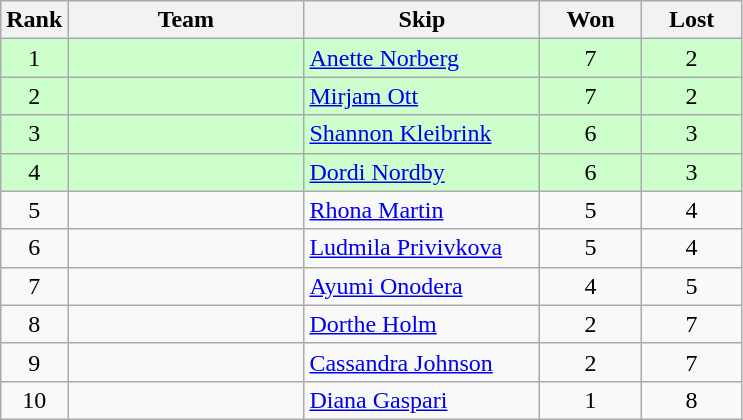<table class="wikitable" style="text-align:center;">
<tr>
<th width=25>Rank</th>
<th width=150>Team</th>
<th width=150>Skip</th>
<th width=60>Won</th>
<th width=60>Lost</th>
</tr>
<tr bgcolor="#ccffcc">
<td>1</td>
<td align=left></td>
<td align=left><a href='#'>Anette Norberg</a></td>
<td>7</td>
<td>2</td>
</tr>
<tr bgcolor="#ccffcc">
<td>2</td>
<td align=left></td>
<td align=left><a href='#'>Mirjam Ott</a></td>
<td>7</td>
<td>2</td>
</tr>
<tr bgcolor="#ccffcc">
<td>3</td>
<td align=left></td>
<td align=left><a href='#'>Shannon Kleibrink</a></td>
<td>6</td>
<td>3</td>
</tr>
<tr bgcolor="#ccffcc">
<td>4</td>
<td align=left></td>
<td align=left><a href='#'>Dordi Nordby</a></td>
<td>6</td>
<td>3</td>
</tr>
<tr>
<td>5</td>
<td align=left></td>
<td align=left><a href='#'>Rhona Martin</a></td>
<td>5</td>
<td>4</td>
</tr>
<tr>
<td>6</td>
<td align=left></td>
<td align=left><a href='#'>Ludmila Privivkova</a></td>
<td>5</td>
<td>4</td>
</tr>
<tr>
<td>7</td>
<td align=left></td>
<td align=left><a href='#'>Ayumi Onodera</a></td>
<td>4</td>
<td>5</td>
</tr>
<tr>
<td>8</td>
<td align=left></td>
<td align=left><a href='#'>Dorthe Holm</a></td>
<td>2</td>
<td>7</td>
</tr>
<tr>
<td>9</td>
<td align=left></td>
<td align=left><a href='#'>Cassandra Johnson</a></td>
<td>2</td>
<td>7</td>
</tr>
<tr>
<td>10</td>
<td align=left></td>
<td align=left><a href='#'>Diana Gaspari</a></td>
<td>1</td>
<td>8</td>
</tr>
</table>
